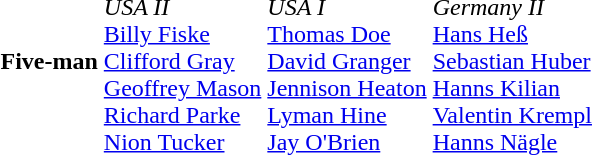<table>
<tr>
<th scope="row">Five-man<br></th>
<td><br><em>USA II</em><br><a href='#'>Billy Fiske</a><br><a href='#'>Clifford Gray</a><br><a href='#'>Geoffrey Mason</a><br><a href='#'>Richard Parke</a><br><a href='#'>Nion Tucker</a></td>
<td><br><em>USA I</em><br><a href='#'>Thomas Doe</a><br><a href='#'>David Granger</a><br><a href='#'>Jennison Heaton</a><br><a href='#'>Lyman Hine</a><br><a href='#'>Jay O'Brien</a></td>
<td><br><em>Germany II</em><br><a href='#'>Hans Heß</a><br><a href='#'>Sebastian Huber</a><br><a href='#'>Hanns Kilian</a><br><a href='#'>Valentin Krempl</a><br><a href='#'>Hanns Nägle</a></td>
</tr>
</table>
